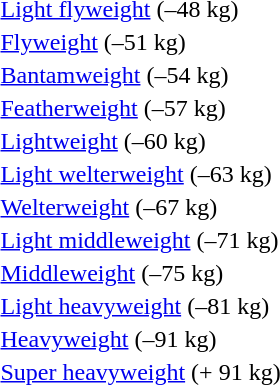<table>
<tr valign="top">
<td rowspan=2><a href='#'>Light flyweight</a> (–48 kg)<br></td>
<td rowspan=2></td>
<td rowspan=2></td>
<td></td>
</tr>
<tr>
<td></td>
</tr>
<tr valign="top">
<td rowspan=2><a href='#'>Flyweight</a> (–51 kg)<br></td>
<td rowspan=2></td>
<td rowspan=2></td>
<td></td>
</tr>
<tr>
<td></td>
</tr>
<tr valign="top">
<td rowspan=2><a href='#'>Bantamweight</a> (–54 kg)<br></td>
<td rowspan=2></td>
<td rowspan=2></td>
<td></td>
</tr>
<tr>
<td></td>
</tr>
<tr valign="top">
<td rowspan=2><a href='#'>Featherweight</a> (–57 kg)<br></td>
<td rowspan=2></td>
<td rowspan=2></td>
<td></td>
</tr>
<tr>
<td></td>
</tr>
<tr valign="top">
<td rowspan=2><a href='#'>Lightweight</a> (–60 kg)<br></td>
<td rowspan=2></td>
<td rowspan=2></td>
<td></td>
</tr>
<tr>
<td></td>
</tr>
<tr valign="top">
<td rowspan=2><a href='#'>Light welterweight</a> (–63 kg)<br></td>
<td rowspan=2></td>
<td rowspan=2></td>
<td></td>
</tr>
<tr>
<td></td>
</tr>
<tr valign="top">
<td rowspan=2><a href='#'>Welterweight</a> (–67 kg)<br></td>
<td rowspan=2></td>
<td rowspan=2></td>
<td></td>
</tr>
<tr>
<td></td>
</tr>
<tr valign="top">
<td rowspan=2><a href='#'>Light middleweight</a> (–71 kg)<br></td>
<td rowspan=2></td>
<td rowspan=2></td>
<td></td>
</tr>
<tr>
<td></td>
</tr>
<tr valign="top">
<td rowspan=2><a href='#'>Middleweight</a> (–75 kg)<br></td>
<td rowspan=2></td>
<td rowspan=2></td>
<td></td>
</tr>
<tr>
<td></td>
</tr>
<tr valign="top">
<td rowspan=2><a href='#'>Light heavyweight</a> (–81 kg)<br></td>
<td rowspan=2></td>
<td rowspan=2></td>
<td></td>
</tr>
<tr>
<td></td>
</tr>
<tr valign="top">
<td rowspan=2><a href='#'>Heavyweight</a>  (–91 kg)<br></td>
<td rowspan=2></td>
<td rowspan=2></td>
<td></td>
</tr>
<tr>
<td></td>
</tr>
<tr valign="top">
<td rowspan=2><a href='#'>Super heavyweight</a>  (+ 91 kg)<br></td>
<td rowspan=2></td>
<td rowspan=2></td>
<td></td>
</tr>
<tr>
<td></td>
</tr>
</table>
